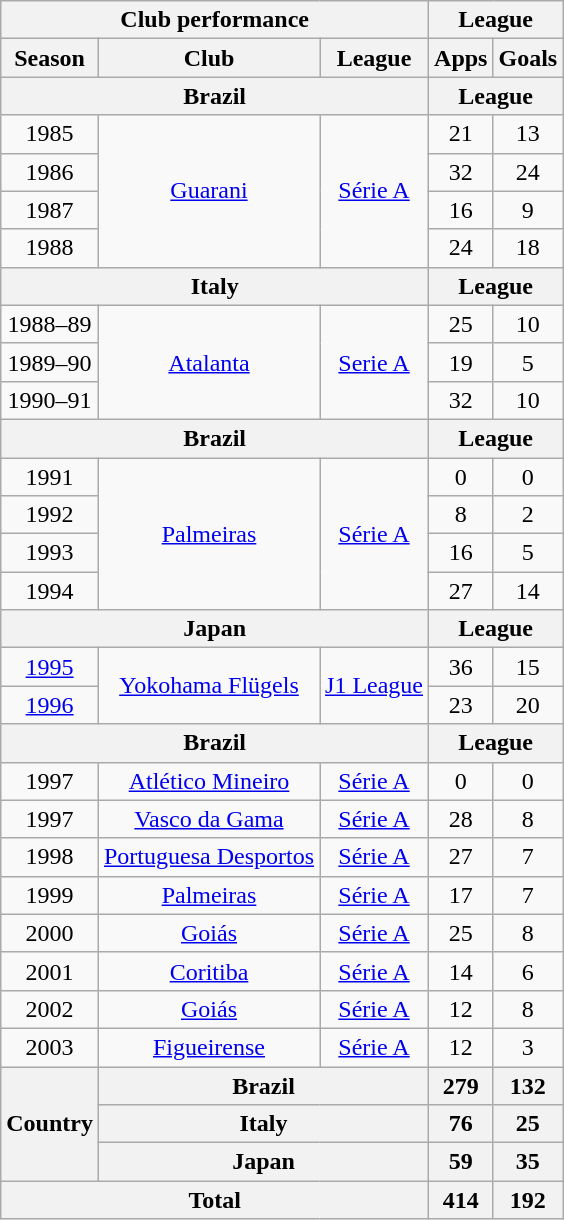<table class="wikitable" style="text-align:center;">
<tr>
<th colspan=3>Club performance</th>
<th colspan=2>League</th>
</tr>
<tr>
<th>Season</th>
<th>Club</th>
<th>League</th>
<th>Apps</th>
<th>Goals</th>
</tr>
<tr>
<th colspan=3>Brazil</th>
<th colspan=2>League</th>
</tr>
<tr>
<td>1985</td>
<td rowspan="4"><a href='#'>Guarani</a></td>
<td rowspan="4"><a href='#'>Série A</a></td>
<td>21</td>
<td>13</td>
</tr>
<tr>
<td>1986</td>
<td>32</td>
<td>24</td>
</tr>
<tr>
<td>1987</td>
<td>16</td>
<td>9</td>
</tr>
<tr>
<td>1988</td>
<td>24</td>
<td>18</td>
</tr>
<tr>
<th colspan=3>Italy</th>
<th colspan=2>League</th>
</tr>
<tr>
<td>1988–89</td>
<td rowspan="3"><a href='#'>Atalanta</a></td>
<td rowspan="3"><a href='#'>Serie A</a></td>
<td>25</td>
<td>10</td>
</tr>
<tr>
<td>1989–90</td>
<td>19</td>
<td>5</td>
</tr>
<tr>
<td>1990–91</td>
<td>32</td>
<td>10</td>
</tr>
<tr>
<th colspan=3>Brazil</th>
<th colspan=2>League</th>
</tr>
<tr>
<td>1991</td>
<td rowspan="4"><a href='#'>Palmeiras</a></td>
<td rowspan="4"><a href='#'>Série A</a></td>
<td>0</td>
<td>0</td>
</tr>
<tr>
<td>1992</td>
<td>8</td>
<td>2</td>
</tr>
<tr>
<td>1993</td>
<td>16</td>
<td>5</td>
</tr>
<tr>
<td>1994</td>
<td>27</td>
<td>14</td>
</tr>
<tr>
<th colspan=3>Japan</th>
<th colspan=2>League</th>
</tr>
<tr>
<td><a href='#'>1995</a></td>
<td rowspan="2"><a href='#'>Yokohama Flügels</a></td>
<td rowspan="2"><a href='#'>J1 League</a></td>
<td>36</td>
<td>15</td>
</tr>
<tr>
<td><a href='#'>1996</a></td>
<td>23</td>
<td>20</td>
</tr>
<tr>
<th colspan=3>Brazil</th>
<th colspan=2>League</th>
</tr>
<tr>
<td>1997</td>
<td><a href='#'>Atlético Mineiro</a></td>
<td><a href='#'>Série A</a></td>
<td>0</td>
<td>0</td>
</tr>
<tr>
<td>1997</td>
<td><a href='#'>Vasco da Gama</a></td>
<td><a href='#'>Série A</a></td>
<td>28</td>
<td>8</td>
</tr>
<tr>
<td>1998</td>
<td><a href='#'>Portuguesa Desportos</a></td>
<td><a href='#'>Série A</a></td>
<td>27</td>
<td>7</td>
</tr>
<tr>
<td>1999</td>
<td><a href='#'>Palmeiras</a></td>
<td><a href='#'>Série A</a></td>
<td>17</td>
<td>7</td>
</tr>
<tr>
<td>2000</td>
<td><a href='#'>Goiás</a></td>
<td><a href='#'>Série A</a></td>
<td>25</td>
<td>8</td>
</tr>
<tr>
<td>2001</td>
<td><a href='#'>Coritiba</a></td>
<td><a href='#'>Série A</a></td>
<td>14</td>
<td>6</td>
</tr>
<tr>
<td>2002</td>
<td><a href='#'>Goiás</a></td>
<td><a href='#'>Série A</a></td>
<td>12</td>
<td>8</td>
</tr>
<tr>
<td>2003</td>
<td><a href='#'>Figueirense</a></td>
<td><a href='#'>Série A</a></td>
<td>12</td>
<td>3</td>
</tr>
<tr>
<th rowspan=3>Country</th>
<th colspan=2>Brazil</th>
<th>279</th>
<th>132</th>
</tr>
<tr>
<th colspan=2>Italy</th>
<th>76</th>
<th>25</th>
</tr>
<tr>
<th colspan=2>Japan</th>
<th>59</th>
<th>35</th>
</tr>
<tr>
<th colspan=3>Total</th>
<th>414</th>
<th>192</th>
</tr>
</table>
